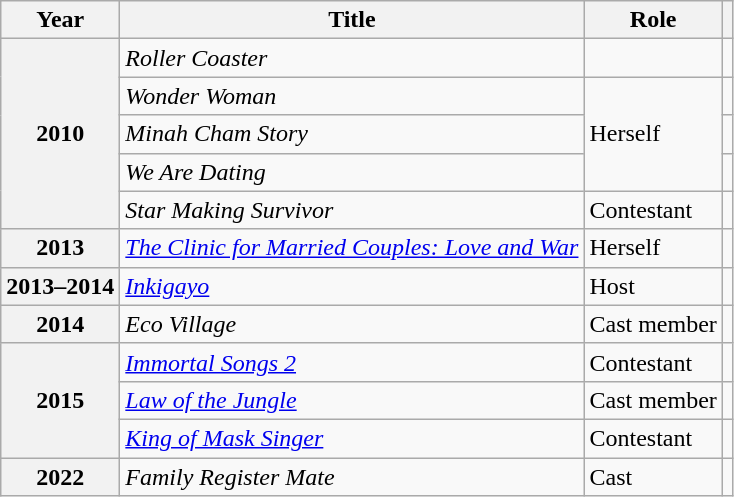<table class="wikitable plainrowheaders sortable">
<tr>
<th scope="col">Year</th>
<th scope="col">Title</th>
<th scope="col">Role</th>
<th scope="col" class="unsortable"></th>
</tr>
<tr>
<th scope="row" rowspan="5">2010</th>
<td><em>Roller Coaster</em></td>
<td></td>
<td style="text-align:center"></td>
</tr>
<tr>
<td><em>Wonder Woman</em></td>
<td rowspan="3">Herself</td>
<td style="text-align:center"></td>
</tr>
<tr>
<td><em>Minah Cham Story</em></td>
<td style="text-align:center"></td>
</tr>
<tr>
<td><em>We Are Dating</em></td>
<td style="text-align:center"></td>
</tr>
<tr>
<td><em>Star Making Survivor</em></td>
<td>Contestant</td>
<td style="text-align:center"></td>
</tr>
<tr>
<th scope="row">2013</th>
<td><em><a href='#'>The Clinic for Married Couples: Love and War</a></em></td>
<td>Herself</td>
<td style="text-align:center"></td>
</tr>
<tr>
<th scope="row">2013–2014</th>
<td><em><a href='#'>Inkigayo</a></em></td>
<td>Host</td>
<td style="text-align:center"></td>
</tr>
<tr>
<th scope="row">2014</th>
<td><em>Eco Village</em></td>
<td>Cast member</td>
<td style="text-align:center"></td>
</tr>
<tr>
<th scope="row" rowspan="3">2015</th>
<td><a href='#'><em>Immortal Songs 2</em></a></td>
<td>Contestant</td>
<td style="text-align:center"></td>
</tr>
<tr>
<td><em><a href='#'>Law of the Jungle</a></em></td>
<td>Cast member</td>
<td style="text-align:center"></td>
</tr>
<tr>
<td><em><a href='#'>King of Mask Singer</a></em></td>
<td>Contestant</td>
<td style="text-align:center"></td>
</tr>
<tr>
<th scope="row">2022</th>
<td><em>Family Register Mate</em></td>
<td>Cast</td>
<td style="text-align:center"></td>
</tr>
</table>
